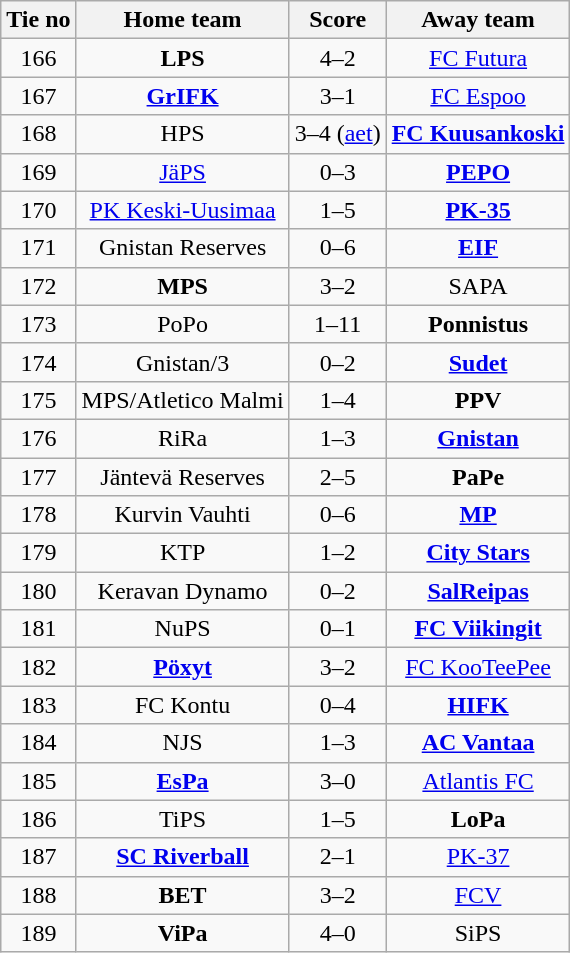<table class="wikitable" style="text-align:center">
<tr>
<th>Tie no</th>
<th>Home team</th>
<th>Score</th>
<th>Away team</th>
</tr>
<tr>
<td>166</td>
<td><strong>LPS</strong></td>
<td>4–2</td>
<td><a href='#'>FC Futura</a></td>
</tr>
<tr>
<td>167</td>
<td><strong><a href='#'>GrIFK</a></strong></td>
<td>3–1</td>
<td><a href='#'>FC Espoo</a></td>
</tr>
<tr>
<td>168</td>
<td>HPS</td>
<td>3–4 (<a href='#'>aet</a>)</td>
<td><strong><a href='#'>FC Kuusankoski</a></strong></td>
</tr>
<tr>
<td>169</td>
<td><a href='#'>JäPS</a></td>
<td>0–3</td>
<td><strong><a href='#'>PEPO</a></strong></td>
</tr>
<tr>
<td>170</td>
<td><a href='#'>PK Keski-Uusimaa</a></td>
<td>1–5</td>
<td><strong><a href='#'>PK-35</a></strong></td>
</tr>
<tr>
<td>171</td>
<td>Gnistan Reserves</td>
<td>0–6</td>
<td><strong><a href='#'>EIF</a></strong></td>
</tr>
<tr>
<td>172</td>
<td><strong>MPS</strong></td>
<td>3–2</td>
<td>SAPA</td>
</tr>
<tr>
<td>173</td>
<td>PoPo</td>
<td>1–11</td>
<td><strong>Ponnistus</strong></td>
</tr>
<tr>
<td>174</td>
<td>Gnistan/3</td>
<td>0–2</td>
<td><strong><a href='#'>Sudet</a></strong></td>
</tr>
<tr>
<td>175</td>
<td>MPS/Atletico Malmi</td>
<td>1–4</td>
<td><strong>PPV</strong></td>
</tr>
<tr>
<td>176</td>
<td>RiRa</td>
<td>1–3</td>
<td><strong><a href='#'>Gnistan</a></strong></td>
</tr>
<tr>
<td>177</td>
<td>Jäntevä Reserves</td>
<td>2–5</td>
<td><strong>PaPe</strong></td>
</tr>
<tr>
<td>178</td>
<td>Kurvin Vauhti</td>
<td>0–6</td>
<td><strong><a href='#'>MP</a></strong></td>
</tr>
<tr>
<td>179</td>
<td>KTP</td>
<td>1–2</td>
<td><strong><a href='#'>City Stars</a></strong></td>
</tr>
<tr>
<td>180</td>
<td>Keravan Dynamo</td>
<td>0–2</td>
<td><strong><a href='#'>SalReipas</a></strong></td>
</tr>
<tr>
<td>181</td>
<td>NuPS</td>
<td>0–1</td>
<td><strong><a href='#'>FC Viikingit</a></strong></td>
</tr>
<tr>
<td>182</td>
<td><strong><a href='#'>Pöxyt</a></strong></td>
<td>3–2</td>
<td><a href='#'>FC KooTeePee</a></td>
</tr>
<tr>
<td>183</td>
<td>FC Kontu</td>
<td>0–4</td>
<td><strong><a href='#'>HIFK</a></strong></td>
</tr>
<tr>
<td>184</td>
<td>NJS</td>
<td>1–3</td>
<td><strong><a href='#'>AC Vantaa</a></strong></td>
</tr>
<tr>
<td>185</td>
<td><strong><a href='#'>EsPa</a></strong></td>
<td>3–0</td>
<td><a href='#'>Atlantis FC</a></td>
</tr>
<tr>
<td>186</td>
<td>TiPS</td>
<td>1–5</td>
<td><strong>LoPa</strong></td>
</tr>
<tr>
<td>187</td>
<td><strong><a href='#'>SC Riverball</a></strong></td>
<td>2–1</td>
<td><a href='#'>PK-37</a></td>
</tr>
<tr>
<td>188</td>
<td><strong>BET</strong></td>
<td>3–2</td>
<td><a href='#'>FCV</a></td>
</tr>
<tr>
<td>189</td>
<td><strong>ViPa</strong></td>
<td>4–0</td>
<td>SiPS</td>
</tr>
</table>
